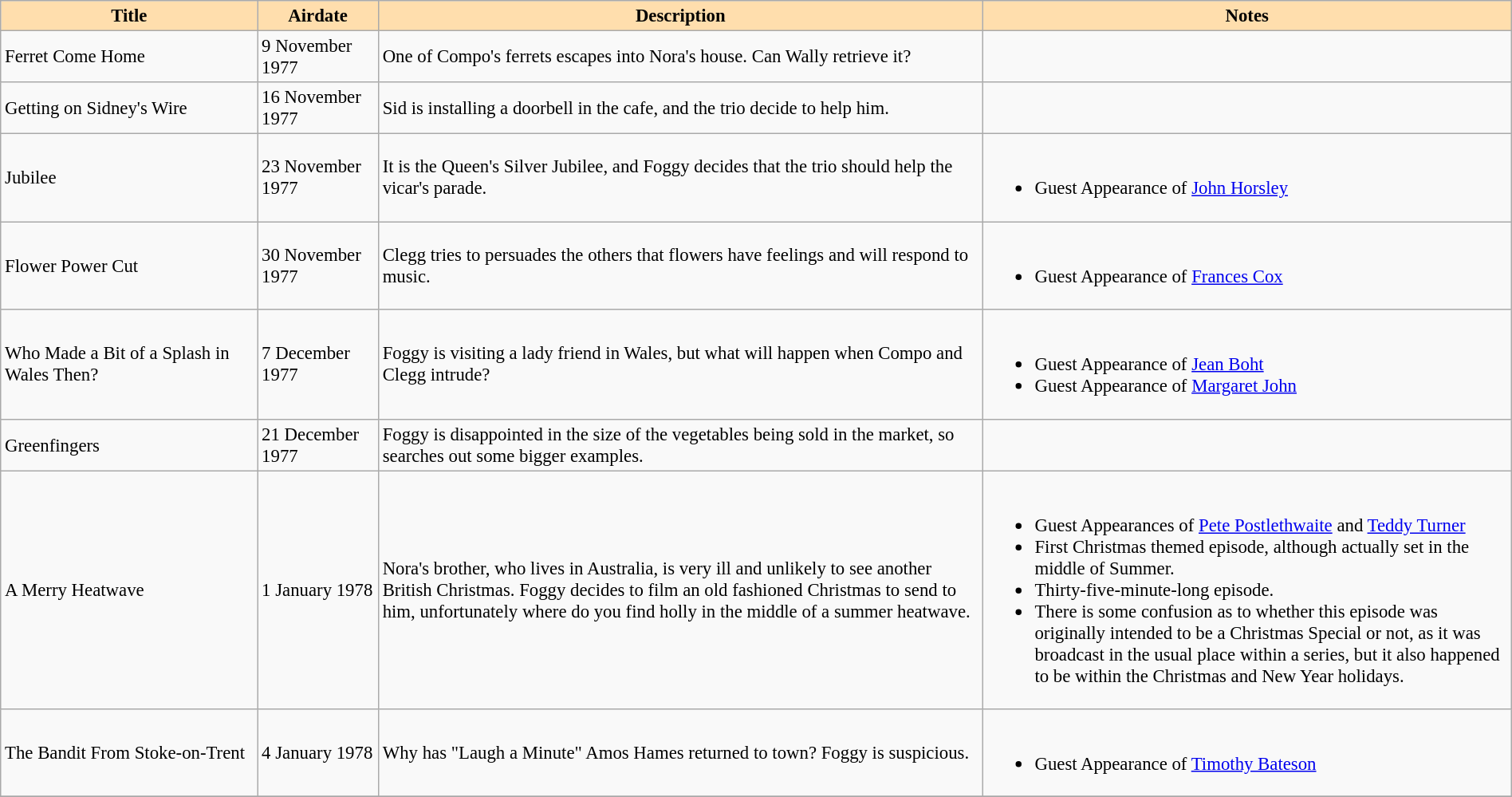<table class="wikitable" width=100% border=1 style="font-size: 95%">
<tr>
<th style="background:#ffdead" width=17%>Title</th>
<th style="background:#ffdead" width=8%>Airdate</th>
<th style="background:#ffdead" width=40%>Description</th>
<th style="background:#ffdead" width=35%>Notes</th>
</tr>
<tr>
<td>Ferret Come Home</td>
<td>9 November 1977</td>
<td>One of Compo's ferrets escapes into Nora's house. Can Wally retrieve it?</td>
<td></td>
</tr>
<tr>
<td>Getting on Sidney's Wire</td>
<td>16 November 1977</td>
<td>Sid is installing a doorbell in the cafe, and the trio decide to help him.</td>
<td></td>
</tr>
<tr>
<td>Jubilee</td>
<td>23 November 1977</td>
<td>It is the Queen's Silver Jubilee, and Foggy decides that the trio should help the vicar's parade.</td>
<td><br><ul><li>Guest Appearance of <a href='#'>John Horsley</a></li></ul></td>
</tr>
<tr>
<td>Flower Power Cut</td>
<td>30 November 1977</td>
<td>Clegg tries to persuades the others that flowers have feelings and will respond to music.</td>
<td><br><ul><li>Guest Appearance of <a href='#'>Frances Cox</a></li></ul></td>
</tr>
<tr>
<td>Who Made a Bit of a Splash in Wales Then?</td>
<td>7 December 1977</td>
<td>Foggy is visiting a lady friend in Wales, but what will happen when Compo and Clegg intrude?</td>
<td><br><ul><li>Guest Appearance of <a href='#'>Jean Boht</a></li><li>Guest Appearance of <a href='#'>Margaret John</a></li></ul></td>
</tr>
<tr>
<td>Greenfingers</td>
<td>21 December 1977</td>
<td>Foggy is disappointed in the size of the vegetables being sold in the market, so searches out some bigger examples.</td>
<td></td>
</tr>
<tr>
<td>A Merry Heatwave</td>
<td>1 January 1978</td>
<td>Nora's brother, who lives in Australia, is very ill and unlikely to see another British Christmas. Foggy decides to film an old fashioned Christmas to send to him, unfortunately where do you find holly in the middle of a summer heatwave.</td>
<td><br><ul><li>Guest Appearances of <a href='#'>Pete Postlethwaite</a> and <a href='#'>Teddy Turner</a></li><li>First Christmas themed episode, although actually set in the middle of Summer.</li><li>Thirty-five-minute-long episode.</li><li>There is some confusion as to whether this episode was originally intended to be a Christmas Special or not, as it was broadcast in the usual place within a series, but it also happened to be within the Christmas and New Year holidays.</li></ul></td>
</tr>
<tr>
<td>The Bandit From Stoke-on-Trent</td>
<td>4 January 1978</td>
<td>Why has "Laugh a Minute" Amos Hames returned to town?  Foggy is suspicious.</td>
<td><br><ul><li>Guest Appearance of <a href='#'>Timothy Bateson</a></li></ul></td>
</tr>
<tr>
</tr>
</table>
